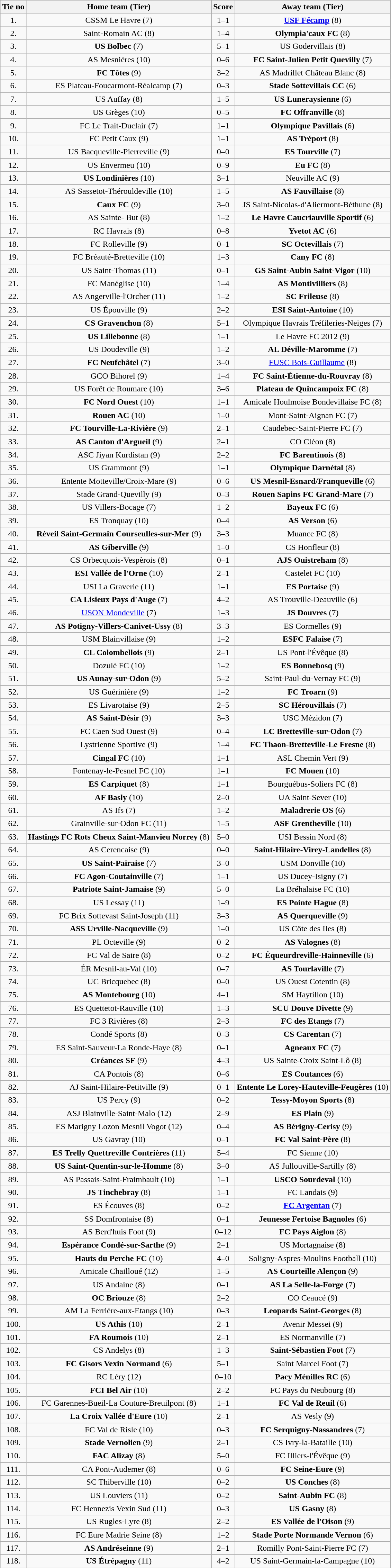<table class="wikitable" style="text-align: center">
<tr>
<th>Tie no</th>
<th>Home team (Tier)</th>
<th>Score</th>
<th>Away team (Tier)</th>
</tr>
<tr>
<td>1.</td>
<td>CSSM Le Havre (7)</td>
<td>1–1 </td>
<td><strong><a href='#'>USF Fécamp</a></strong> (8)</td>
</tr>
<tr>
<td>2.</td>
<td>Saint-Romain AC (8)</td>
<td>1–4</td>
<td><strong>Olympia'caux FC</strong> (8)</td>
</tr>
<tr>
<td>3.</td>
<td><strong>US Bolbec</strong> (7)</td>
<td>5–1</td>
<td>US Godervillais (8)</td>
</tr>
<tr>
<td>4.</td>
<td>AS Mesnières (10)</td>
<td>0–6</td>
<td><strong>FC Saint-Julien Petit Quevilly</strong> (7)</td>
</tr>
<tr>
<td>5.</td>
<td><strong>FC Tôtes</strong> (9)</td>
<td>3–2</td>
<td>AS Madrillet Château Blanc (8)</td>
</tr>
<tr>
<td>6.</td>
<td>ES Plateau-Foucarmont-Réalcamp (7)</td>
<td>0–3</td>
<td><strong>Stade Sottevillais CC</strong> (6)</td>
</tr>
<tr>
<td>7.</td>
<td>US Auffay (8)</td>
<td>1–5</td>
<td><strong>US Luneraysienne</strong> (6)</td>
</tr>
<tr>
<td>8.</td>
<td>US Grèges (10)</td>
<td>0–5</td>
<td><strong>FC Offranville</strong> (8)</td>
</tr>
<tr>
<td>9.</td>
<td>FC Le Trait-Duclair (7)</td>
<td>1–1 </td>
<td><strong>Olympique Pavillais</strong> (6)</td>
</tr>
<tr>
<td>10.</td>
<td>FC Petit Caux (9)</td>
<td>1–1 </td>
<td><strong>AS Tréport</strong> (8)</td>
</tr>
<tr>
<td>11.</td>
<td>US Bacqueville-Pierreville (9)</td>
<td>0–0 </td>
<td><strong>ES Tourville</strong> (7)</td>
</tr>
<tr>
<td>12.</td>
<td>US Envermeu (10)</td>
<td>0–9</td>
<td><strong>Eu FC</strong> (8)</td>
</tr>
<tr>
<td>13.</td>
<td><strong>US Londinières</strong> (10)</td>
<td>3–1</td>
<td>Neuville AC (9)</td>
</tr>
<tr>
<td>14.</td>
<td>AS Sassetot-Thérouldeville (10)</td>
<td>1–5</td>
<td><strong>AS Fauvillaise</strong> (8)</td>
</tr>
<tr>
<td>15.</td>
<td><strong>Caux FC</strong> (9)</td>
<td>3–0</td>
<td>JS Saint-Nicolas-d'Aliermont-Béthune (8)</td>
</tr>
<tr>
<td>16.</td>
<td>AS Sainte- But (8)</td>
<td>1–2</td>
<td><strong>Le Havre Caucriauville Sportif</strong> (6)</td>
</tr>
<tr>
<td>17.</td>
<td>RC Havrais (8)</td>
<td>0–8</td>
<td><strong>Yvetot AC</strong> (6)</td>
</tr>
<tr>
<td>18.</td>
<td>FC Rolleville  (9)</td>
<td>0–1</td>
<td><strong>SC Octevillais</strong> (7)</td>
</tr>
<tr>
<td>19.</td>
<td>FC Bréauté-Bretteville (10)</td>
<td>1–3</td>
<td><strong>Cany FC</strong> (8)</td>
</tr>
<tr>
<td>20.</td>
<td>US Saint-Thomas (11)</td>
<td>0–1</td>
<td><strong>GS Saint-Aubin Saint-Vigor</strong> (10)</td>
</tr>
<tr>
<td>21.</td>
<td>FC Manéglise (10)</td>
<td>1–4</td>
<td><strong>AS Montivilliers</strong> (8)</td>
</tr>
<tr>
<td>22.</td>
<td>AS Angerville-l'Orcher (11)</td>
<td>1–2</td>
<td><strong>SC Frileuse</strong> (8)</td>
</tr>
<tr>
<td>23.</td>
<td>US Épouville (9)</td>
<td>2–2 </td>
<td><strong>ESI Saint-Antoine</strong> (10)</td>
</tr>
<tr>
<td>24.</td>
<td><strong>CS Gravenchon</strong> (8)</td>
<td>5–1</td>
<td>Olympique Havrais Tréfileries-Neiges (7)</td>
</tr>
<tr>
<td>25.</td>
<td><strong>US Lillebonne</strong> (8)</td>
<td>1–1 </td>
<td>Le Havre FC 2012 (9)</td>
</tr>
<tr>
<td>26.</td>
<td>US Doudeville (9)</td>
<td>1–2</td>
<td><strong>AL Déville-Maromme</strong> (7)</td>
</tr>
<tr>
<td>27.</td>
<td><strong>FC Neufchâtel</strong> (7)</td>
<td>3–0</td>
<td><a href='#'>FUSC Bois-Guillaume</a> (8)</td>
</tr>
<tr>
<td>28.</td>
<td>GCO Bihorel (9)</td>
<td>1–4</td>
<td><strong>FC Saint-Étienne-du-Rouvray</strong> (8)</td>
</tr>
<tr>
<td>29.</td>
<td>US Forêt de Roumare (10)</td>
<td>3–6</td>
<td><strong>Plateau de Quincampoix FC</strong> (8)</td>
</tr>
<tr>
<td>30.</td>
<td><strong>FC Nord Ouest</strong> (10)</td>
<td>1–1 </td>
<td>Amicale Houlmoise Bondevillaise FC (8)</td>
</tr>
<tr>
<td>31.</td>
<td><strong>Rouen AC</strong> (10)</td>
<td>1–0</td>
<td>Mont-Saint-Aignan FC (7)</td>
</tr>
<tr>
<td>32.</td>
<td><strong>FC Tourville-La-Rivière</strong> (9)</td>
<td>2–1</td>
<td>Caudebec-Saint-Pierre FC (7)</td>
</tr>
<tr>
<td>33.</td>
<td><strong>AS Canton d'Argueil</strong> (9)</td>
<td>2–1</td>
<td>CO Cléon (8)</td>
</tr>
<tr>
<td>34.</td>
<td>ASC Jiyan Kurdistan (9)</td>
<td>2–2 </td>
<td><strong>FC Barentinois</strong> (8)</td>
</tr>
<tr>
<td>35.</td>
<td>US Grammont (9)</td>
<td>1–1 </td>
<td><strong>Olympique Darnétal</strong> (8)</td>
</tr>
<tr>
<td>36.</td>
<td>Entente Motteville/Croix-Mare (9)</td>
<td>0–6</td>
<td><strong>US Mesnil-Esnard/Franqueville</strong> (6)</td>
</tr>
<tr>
<td>37.</td>
<td>Stade Grand-Quevilly (9)</td>
<td>0–3</td>
<td><strong>Rouen Sapins FC Grand-Mare</strong> (7)</td>
</tr>
<tr>
<td>38.</td>
<td>US Villers-Bocage (7)</td>
<td>1–2</td>
<td><strong>Bayeux FC</strong> (6)</td>
</tr>
<tr>
<td>39.</td>
<td>ES Tronquay (10)</td>
<td>0–4</td>
<td><strong>AS Verson</strong> (6)</td>
</tr>
<tr>
<td>40.</td>
<td><strong>Réveil Saint-Germain Courseulles-sur-Mer</strong> (9)</td>
<td>3–3 </td>
<td>Muance FC (8)</td>
</tr>
<tr>
<td>41.</td>
<td><strong>AS Giberville</strong> (9)</td>
<td>1–0</td>
<td>CS Honfleur (8)</td>
</tr>
<tr>
<td>42.</td>
<td>CS Orbecquois-Vespèrois (8)</td>
<td>0–1</td>
<td><strong>AJS Ouistreham</strong> (8)</td>
</tr>
<tr>
<td>43.</td>
<td><strong>ESI Vallée de l'Orne</strong> (10)</td>
<td>2–1</td>
<td>Castelet FC (10)</td>
</tr>
<tr>
<td>44.</td>
<td>USI La Graverie (11)</td>
<td>1–1 </td>
<td><strong>ES Portaise</strong> (9)</td>
</tr>
<tr>
<td>45.</td>
<td><strong>CA Lisieux Pays d'Auge</strong> (7)</td>
<td>4–2</td>
<td>AS Trouville-Deauville (6)</td>
</tr>
<tr>
<td>46.</td>
<td><a href='#'>USON Mondeville</a> (7)</td>
<td>1–3</td>
<td><strong>JS Douvres</strong> (7)</td>
</tr>
<tr>
<td>47.</td>
<td><strong>AS Potigny-Villers-Canivet-Ussy</strong> (8)</td>
<td>3–3 </td>
<td>ES Cormelles (9)</td>
</tr>
<tr>
<td>48.</td>
<td>USM Blainvillaise (9)</td>
<td>1–2</td>
<td><strong>ESFC Falaise</strong> (7)</td>
</tr>
<tr>
<td>49.</td>
<td><strong>CL Colombellois</strong> (9)</td>
<td>2–1</td>
<td>US Pont-l'Évêque (8)</td>
</tr>
<tr>
<td>50.</td>
<td>Dozulé FC (10)</td>
<td>1–2</td>
<td><strong>ES Bonnebosq</strong> (9)</td>
</tr>
<tr>
<td>51.</td>
<td><strong>US Aunay-sur-Odon</strong> (9)</td>
<td>5–2</td>
<td>Saint-Paul-du-Vernay FC (9)</td>
</tr>
<tr>
<td>52.</td>
<td>US Guérinière (9)</td>
<td>1–2</td>
<td><strong>FC Troarn</strong> (9)</td>
</tr>
<tr>
<td>53.</td>
<td>ES Livarotaise (9)</td>
<td>2–5</td>
<td><strong>SC Hérouvillais</strong> (7)</td>
</tr>
<tr>
<td>54.</td>
<td><strong>AS Saint-Désir</strong> (9)</td>
<td>3–3 </td>
<td>USC Mézidon (7)</td>
</tr>
<tr>
<td>55.</td>
<td>FC Caen Sud Ouest (9)</td>
<td>0–4</td>
<td><strong>LC Bretteville-sur-Odon</strong> (7)</td>
</tr>
<tr>
<td>56.</td>
<td>Lystrienne Sportive (9)</td>
<td>1–4</td>
<td><strong>FC Thaon-Bretteville-Le Fresne</strong> (8)</td>
</tr>
<tr>
<td>57.</td>
<td><strong>Cingal FC</strong> (10)</td>
<td>1–1 </td>
<td>ASL Chemin Vert (9)</td>
</tr>
<tr>
<td>58.</td>
<td>Fontenay-le-Pesnel FC (10)</td>
<td>1–1 </td>
<td><strong>FC Mouen</strong> (10)</td>
</tr>
<tr>
<td>59.</td>
<td><strong>ES Carpiquet</strong> (8)</td>
<td>1–1 </td>
<td>Bourguébus-Soliers FC (8)</td>
</tr>
<tr>
<td>60.</td>
<td><strong>AF Basly</strong> (10)</td>
<td>2–0</td>
<td>UA Saint-Sever (10)</td>
</tr>
<tr>
<td>61.</td>
<td>AS Ifs (7)</td>
<td>1–2</td>
<td><strong>Maladrerie OS</strong> (6)</td>
</tr>
<tr>
<td>62.</td>
<td>Grainville-sur-Odon FC (11)</td>
<td>1–5</td>
<td><strong>ASF Grentheville</strong> (10)</td>
</tr>
<tr>
<td>63.</td>
<td><strong>Hastings FC Rots Cheux Saint-Manvieu Norrey</strong> (8)</td>
<td>5–0</td>
<td>USI Bessin Nord (8)</td>
</tr>
<tr>
<td>64.</td>
<td>AS Cerencaise (9)</td>
<td>0–0 </td>
<td><strong>Saint-Hilaire-Virey-Landelles</strong> (8)</td>
</tr>
<tr>
<td>65.</td>
<td><strong>US Saint-Pairaise</strong> (7)</td>
<td>3–0</td>
<td>USM Donville (10)</td>
</tr>
<tr>
<td>66.</td>
<td><strong>FC Agon-Coutainville</strong> (7)</td>
<td>1–1 </td>
<td>US Ducey-Isigny (7)</td>
</tr>
<tr>
<td>67.</td>
<td><strong>Patriote Saint-Jamaise</strong> (9)</td>
<td>5–0</td>
<td>La Bréhalaise FC (10)</td>
</tr>
<tr>
<td>68.</td>
<td>US Lessay (11)</td>
<td>1–9</td>
<td><strong>ES Pointe Hague</strong> (8)</td>
</tr>
<tr>
<td>69.</td>
<td>FC Brix Sottevast Saint-Joseph (11)</td>
<td>3–3 </td>
<td><strong>AS Querqueville</strong> (9)</td>
</tr>
<tr>
<td>70.</td>
<td><strong>ASS Urville-Nacqueville</strong> (9)</td>
<td>1–0</td>
<td>US Côte des Iles (8)</td>
</tr>
<tr>
<td>71.</td>
<td>PL Octeville (9)</td>
<td>0–2</td>
<td><strong>AS Valognes</strong> (8)</td>
</tr>
<tr>
<td>72.</td>
<td>FC Val de Saire (8)</td>
<td>0–2</td>
<td><strong>FC Équeurdreville-Hainneville</strong> (6)</td>
</tr>
<tr>
<td>73.</td>
<td>ÉR Mesnil-au-Val (10)</td>
<td>0–7</td>
<td><strong>AS Tourlaville</strong> (7)</td>
</tr>
<tr>
<td>74.</td>
<td>UC Bricquebec (8)</td>
<td>0–0 </td>
<td>US Ouest Cotentin (8)</td>
</tr>
<tr>
<td>75.</td>
<td><strong>AS Montebourg</strong> (10)</td>
<td>4–1</td>
<td>SM Haytillon (10)</td>
</tr>
<tr>
<td>76.</td>
<td>ES Quettetot-Rauville (10)</td>
<td>1–3</td>
<td><strong>SCU Douve Divette</strong> (9)</td>
</tr>
<tr>
<td>77.</td>
<td>FC 3 Rivières (8)</td>
<td>2–3</td>
<td><strong>FC des Etangs</strong> (7)</td>
</tr>
<tr>
<td>78.</td>
<td>Condé Sports (8)</td>
<td>0–3</td>
<td><strong>CS Carentan</strong> (7)</td>
</tr>
<tr>
<td>79.</td>
<td>ES Saint-Sauveur-La Ronde-Haye (8)</td>
<td>0–1</td>
<td><strong>Agneaux FC</strong> (7)</td>
</tr>
<tr>
<td>80.</td>
<td><strong>Créances SF</strong> (9)</td>
<td>4–3</td>
<td>US Sainte-Croix Saint-Lô (8)</td>
</tr>
<tr>
<td>81.</td>
<td>CA Pontois (8)</td>
<td>0–6</td>
<td><strong>ES Coutances</strong> (6)</td>
</tr>
<tr>
<td>82.</td>
<td>AJ Saint-Hilaire-Petitville (9)</td>
<td>0–1</td>
<td><strong>Entente Le Lorey-Hauteville-Feugères</strong> (10)</td>
</tr>
<tr>
<td>83.</td>
<td>US Percy (9)</td>
<td>0–2</td>
<td><strong>Tessy-Moyon Sports</strong> (8)</td>
</tr>
<tr>
<td>84.</td>
<td>ASJ Blainville-Saint-Malo (12)</td>
<td>2–9</td>
<td><strong>ES Plain</strong> (9)</td>
</tr>
<tr>
<td>85.</td>
<td>ES Marigny Lozon Mesnil Vogot (12)</td>
<td>0–4</td>
<td><strong>AS Bérigny-Cerisy</strong> (9)</td>
</tr>
<tr>
<td>86.</td>
<td>US Gavray (10)</td>
<td>0–1</td>
<td><strong>FC Val Saint-Père</strong> (8)</td>
</tr>
<tr>
<td>87.</td>
<td><strong>ES Trelly Quettreville Contrières</strong> (11)</td>
<td>5–4</td>
<td>FC Sienne (10)</td>
</tr>
<tr>
<td>88.</td>
<td><strong>US Saint-Quentin-sur-le-Homme</strong> (8)</td>
<td>3–0</td>
<td>AS Jullouville-Sartilly (8)</td>
</tr>
<tr>
<td>89.</td>
<td>AS Passais-Saint-Fraimbault (10)</td>
<td>1–1 </td>
<td><strong>USCO Sourdeval</strong> (10)</td>
</tr>
<tr>
<td>90.</td>
<td><strong>JS Tinchebray</strong> (8)</td>
<td>1–1 </td>
<td>FC Landais (9)</td>
</tr>
<tr>
<td>91.</td>
<td>ES Écouves (8)</td>
<td>0–2</td>
<td><strong><a href='#'>FC Argentan</a></strong> (7)</td>
</tr>
<tr>
<td>92.</td>
<td>SS Domfrontaise (8)</td>
<td>0–1</td>
<td><strong>Jeunesse Fertoise Bagnoles</strong> (6)</td>
</tr>
<tr>
<td>93.</td>
<td>AS Berd'huis Foot (9)</td>
<td>0–12</td>
<td><strong>FC Pays Aiglon</strong> (8)</td>
</tr>
<tr>
<td>94.</td>
<td><strong>Espérance Condé-sur-Sarthe</strong> (9)</td>
<td>2–1</td>
<td>US Mortagnaise (8)</td>
</tr>
<tr>
<td>95.</td>
<td><strong>Hauts du Perche FC</strong> (10)</td>
<td>4–0</td>
<td>Soligny-Aspres-Moulins Football (10)</td>
</tr>
<tr>
<td>96.</td>
<td>Amicale Chailloué (12)</td>
<td>1–5</td>
<td><strong>AS Courteille Alençon</strong> (9)</td>
</tr>
<tr>
<td>97.</td>
<td>US Andaine (8)</td>
<td>0–1</td>
<td><strong>AS La Selle-la-Forge</strong> (7)</td>
</tr>
<tr>
<td>98.</td>
<td><strong>OC Briouze</strong> (8)</td>
<td>2–2 </td>
<td>CO Ceaucé (9)</td>
</tr>
<tr>
<td>99.</td>
<td>AM La Ferrière-aux-Etangs (10)</td>
<td>0–3</td>
<td><strong>Leopards Saint-Georges</strong> (8)</td>
</tr>
<tr>
<td>100.</td>
<td><strong>US Athis</strong> (10)</td>
<td>2–1</td>
<td>Avenir Messei (9)</td>
</tr>
<tr>
<td>101.</td>
<td><strong>FA Roumois</strong> (10)</td>
<td>2–1</td>
<td>ES Normanville (7)</td>
</tr>
<tr>
<td>102.</td>
<td>CS Andelys (8)</td>
<td>1–3</td>
<td><strong>Saint-Sébastien Foot</strong> (7)</td>
</tr>
<tr>
<td>103.</td>
<td><strong>FC Gisors Vexin Normand</strong> (6)</td>
<td>5–1</td>
<td>Saint Marcel Foot (7)</td>
</tr>
<tr>
<td>104.</td>
<td>RC Léry (12)</td>
<td>0–10</td>
<td><strong>Pacy Ménilles RC</strong> (6)</td>
</tr>
<tr>
<td>105.</td>
<td><strong>FCI Bel Air</strong> (10)</td>
<td>2–2 </td>
<td>FC Pays du Neubourg (8)</td>
</tr>
<tr>
<td>106.</td>
<td>FC Garennes-Bueil-La Couture-Breuilpont (8)</td>
<td>1–1 </td>
<td><strong>FC Val de Reuil</strong> (6)</td>
</tr>
<tr>
<td>107.</td>
<td><strong>La Croix Vallée d'Eure</strong> (10)</td>
<td>2–1</td>
<td>AS Vesly (9)</td>
</tr>
<tr>
<td>108.</td>
<td>FC Val de Risle (10)</td>
<td>0–3</td>
<td><strong>FC Serquigny-Nassandres</strong> (7)</td>
</tr>
<tr>
<td>109.</td>
<td><strong>Stade Vernolien</strong> (9)</td>
<td>2–1</td>
<td>CS Ivry-la-Bataille (10)</td>
</tr>
<tr>
<td>110.</td>
<td><strong>FAC Alizay</strong> (8)</td>
<td>5–0</td>
<td>FC Illiers-l'Évêque (9)</td>
</tr>
<tr>
<td>111.</td>
<td>CA Pont-Audemer (8)</td>
<td>0–6</td>
<td><strong>FC Seine-Eure</strong> (9)</td>
</tr>
<tr>
<td>112.</td>
<td>SC Thiberville (10)</td>
<td>0–2</td>
<td><strong>US Conches</strong> (8)</td>
</tr>
<tr>
<td>113.</td>
<td>US Louviers (11)</td>
<td>0–2</td>
<td><strong>Saint-Aubin FC</strong> (8)</td>
</tr>
<tr>
<td>114.</td>
<td>FC Hennezis Vexin Sud (11)</td>
<td>0–3</td>
<td><strong>US Gasny</strong> (8)</td>
</tr>
<tr>
<td>115.</td>
<td>US Rugles-Lyre (8)</td>
<td>2–2 </td>
<td><strong>ES Vallée de l'Oison</strong> (9)</td>
</tr>
<tr>
<td>116.</td>
<td>FC Eure Madrie Seine (8)</td>
<td>1–2</td>
<td><strong>Stade Porte Normande Vernon</strong> (6)</td>
</tr>
<tr>
<td>117.</td>
<td><strong>AS Andréseinne</strong> (9)</td>
<td>2–1</td>
<td>Romilly Pont-Saint-Pierre FC (7)</td>
</tr>
<tr>
<td>118.</td>
<td><strong>US Étrépagny</strong> (11)</td>
<td>4–2</td>
<td>US Saint-Germain-la-Campagne (10)</td>
</tr>
</table>
